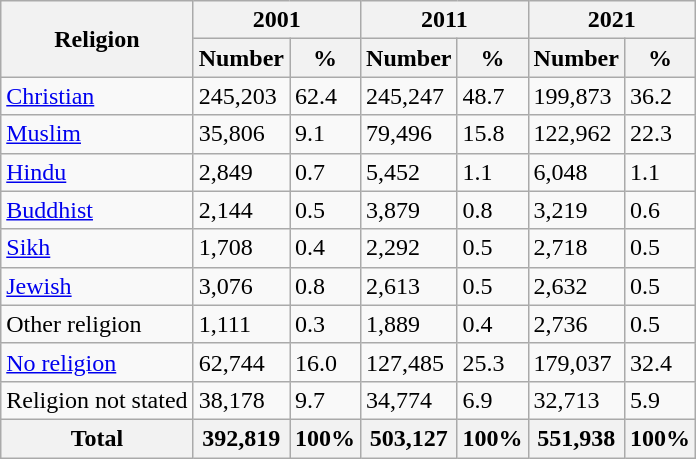<table class="wikitable sortable">
<tr>
<th rowspan="2">Religion</th>
<th colspan="2">2001</th>
<th colspan="2">2011</th>
<th colspan="2">2021</th>
</tr>
<tr>
<th>Number</th>
<th>%</th>
<th>Number</th>
<th>%</th>
<th>Number</th>
<th>%</th>
</tr>
<tr>
<td><a href='#'>Christian</a></td>
<td>245,203</td>
<td>62.4</td>
<td>245,247</td>
<td>48.7</td>
<td>199,873</td>
<td>36.2</td>
</tr>
<tr>
<td><a href='#'>Muslim</a></td>
<td>35,806</td>
<td>9.1</td>
<td>79,496</td>
<td>15.8</td>
<td>122,962</td>
<td>22.3</td>
</tr>
<tr>
<td><a href='#'>Hindu</a></td>
<td>2,849</td>
<td>0.7</td>
<td>5,452</td>
<td>1.1</td>
<td>6,048</td>
<td>1.1</td>
</tr>
<tr>
<td><a href='#'>Buddhist</a></td>
<td>2,144</td>
<td>0.5</td>
<td>3,879</td>
<td>0.8</td>
<td>3,219</td>
<td>0.6</td>
</tr>
<tr>
<td><a href='#'>Sikh</a></td>
<td>1,708</td>
<td>0.4</td>
<td>2,292</td>
<td>0.5</td>
<td>2,718</td>
<td>0.5</td>
</tr>
<tr>
<td><a href='#'>Jewish</a></td>
<td>3,076</td>
<td>0.8</td>
<td>2,613</td>
<td>0.5</td>
<td>2,632</td>
<td>0.5</td>
</tr>
<tr>
<td>Other religion</td>
<td>1,111</td>
<td>0.3</td>
<td>1,889</td>
<td>0.4</td>
<td>2,736</td>
<td>0.5</td>
</tr>
<tr>
<td><a href='#'>No religion</a></td>
<td>62,744</td>
<td>16.0</td>
<td>127,485</td>
<td>25.3</td>
<td>179,037</td>
<td>32.4</td>
</tr>
<tr>
<td>Religion not stated</td>
<td>38,178</td>
<td>9.7</td>
<td>34,774</td>
<td>6.9</td>
<td>32,713</td>
<td>5.9</td>
</tr>
<tr>
<th>Total</th>
<th>392,819</th>
<th>100%</th>
<th>503,127</th>
<th>100%</th>
<th>551,938</th>
<th>100%</th>
</tr>
</table>
